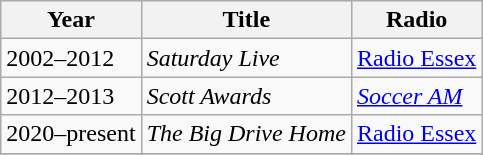<table class="wikitable">
<tr>
<th>Year</th>
<th>Title</th>
<th>Radio</th>
</tr>
<tr>
<td>2002–2012</td>
<td><em>Saturday Live</em></td>
<td><a href='#'>Radio Essex</a></td>
</tr>
<tr>
<td>2012–2013</td>
<td><em>Scott Awards</em></td>
<td><em><a href='#'>Soccer AM</a></em></td>
</tr>
<tr>
<td>2020–present</td>
<td><em>The Big Drive Home</em></td>
<td><a href='#'>Radio Essex</a></td>
</tr>
<tr>
</tr>
</table>
